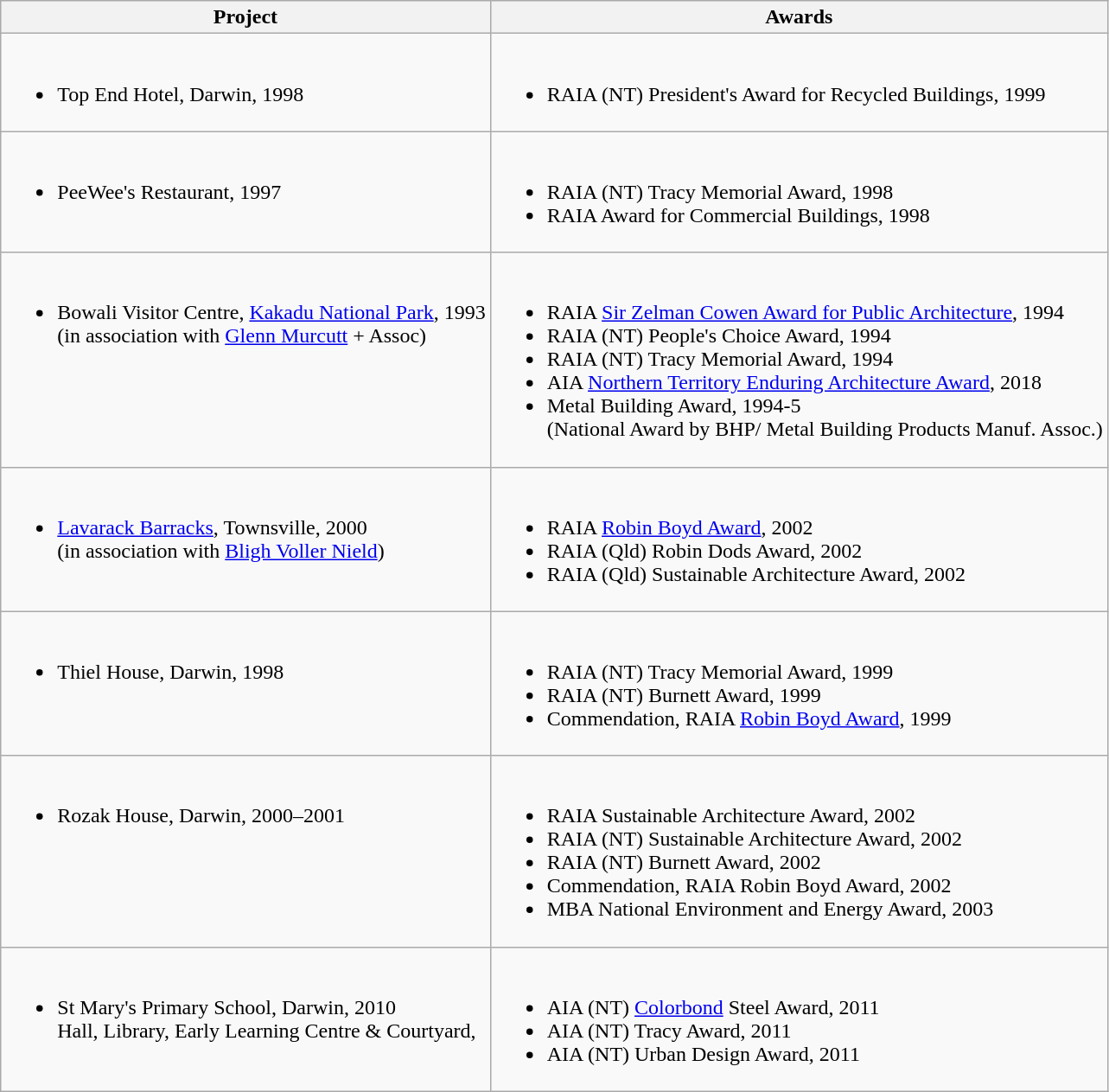<table class=wikitable>
<tr>
<th>Project</th>
<th>Awards</th>
</tr>
<tr valign=top>
<td><br><ul><li>Top End Hotel, Darwin, 1998</li></ul></td>
<td><br><ul><li>RAIA (NT) President's Award for Recycled Buildings, 1999</li></ul></td>
</tr>
<tr valign=top>
<td><br><ul><li>PeeWee's Restaurant, 1997</li></ul></td>
<td><br><ul><li>RAIA (NT) Tracy Memorial Award, 1998</li><li>RAIA Award for Commercial Buildings, 1998</li></ul></td>
</tr>
<tr valign=top>
<td><br><ul><li>Bowali Visitor Centre, <a href='#'>Kakadu National Park</a>, 1993<br>(in association with <a href='#'>Glenn Murcutt</a> + Assoc)</li></ul></td>
<td><br><ul><li>RAIA <a href='#'>Sir Zelman Cowen Award for Public Architecture</a>, 1994</li><li>RAIA (NT) People's Choice Award, 1994</li><li>RAIA (NT) Tracy Memorial Award, 1994</li><li>AIA <a href='#'>Northern Territory Enduring Architecture Award</a>, 2018</li><li>Metal Building Award, 1994-5<br>(National Award by BHP/ Metal Building Products Manuf. Assoc.)</li></ul></td>
</tr>
<tr valign=top>
<td><br><ul><li><a href='#'>Lavarack Barracks</a>, Townsville, 2000<br>(in association with <a href='#'>Bligh Voller Nield</a>)</li></ul></td>
<td><br><ul><li>RAIA <a href='#'>Robin Boyd Award</a>, 2002</li><li>RAIA (Qld) Robin Dods Award, 2002</li><li>RAIA (Qld) Sustainable Architecture Award, 2002</li></ul></td>
</tr>
<tr valign=top>
<td><br><ul><li>Thiel House, Darwin, 1998</li></ul></td>
<td><br><ul><li>RAIA (NT) Tracy Memorial Award, 1999</li><li>RAIA (NT) Burnett Award, 1999</li><li>Commendation, RAIA <a href='#'>Robin Boyd Award</a>, 1999</li></ul></td>
</tr>
<tr valign=top>
<td><br><ul><li>Rozak House, Darwin, 2000–2001</li></ul></td>
<td><br><ul><li>RAIA Sustainable Architecture Award, 2002</li><li>RAIA (NT) Sustainable Architecture Award, 2002</li><li>RAIA (NT) Burnett Award, 2002</li><li>Commendation, RAIA Robin Boyd Award, 2002</li><li>MBA National Environment and Energy Award, 2003</li></ul></td>
</tr>
<tr valign=top>
<td><br><ul><li>St Mary's Primary School, Darwin, 2010<br>Hall, Library, Early Learning Centre & Courtyard,</li></ul></td>
<td><br><ul><li>AIA (NT) <a href='#'>Colorbond</a> Steel Award, 2011</li><li>AIA (NT) Tracy Award, 2011</li><li>AIA (NT) Urban Design Award, 2011</li></ul></td>
</tr>
</table>
